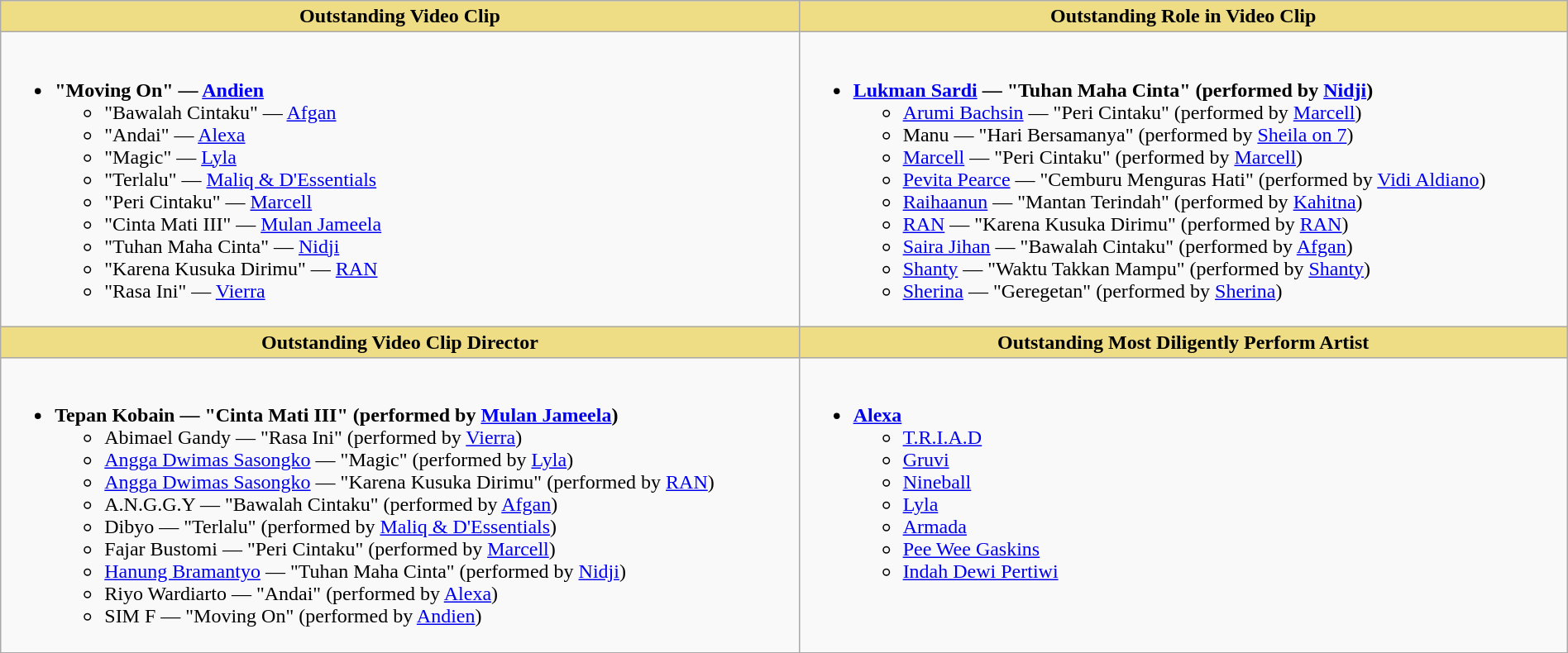<table class="wikitable" style="width:100%;">
<tr>
<th style="background:#EEDD85; width=50%">Outstanding Video Clip</th>
<th style="background:#EEDD85; width=50%">Outstanding Role in Video Clip</th>
</tr>
<tr>
<td valign= "top"><br><ul><li><strong>"Moving On" — <a href='#'>Andien</a></strong><ul><li>"Bawalah Cintaku" — <a href='#'>Afgan</a></li><li>"Andai" — <a href='#'>Alexa</a></li><li>"Magic" — <a href='#'>Lyla</a></li><li>"Terlalu" — <a href='#'>Maliq & D'Essentials</a></li><li>"Peri Cintaku" — <a href='#'>Marcell</a></li><li>"Cinta Mati III" — <a href='#'>Mulan Jameela</a></li><li>"Tuhan Maha Cinta" — <a href='#'>Nidji</a></li><li>"Karena Kusuka Dirimu" — <a href='#'>RAN</a></li><li>"Rasa Ini" — <a href='#'>Vierra</a></li></ul></li></ul></td>
<td valign= "top"><br><ul><li><strong><a href='#'>Lukman Sardi</a> — "Tuhan Maha Cinta" (performed by <a href='#'>Nidji</a>)</strong><ul><li><a href='#'>Arumi Bachsin</a> — "Peri Cintaku" (performed by <a href='#'>Marcell</a>)</li><li>Manu — "Hari Bersamanya" (performed by <a href='#'>Sheila on 7</a>)</li><li><a href='#'>Marcell</a> — "Peri Cintaku" (performed by <a href='#'>Marcell</a>)</li><li><a href='#'>Pevita Pearce</a> — "Cemburu Menguras Hati" (performed by <a href='#'>Vidi Aldiano</a>)</li><li><a href='#'>Raihaanun</a> — "Mantan Terindah" (performed by <a href='#'>Kahitna</a>)</li><li><a href='#'>RAN</a> — "Karena Kusuka Dirimu" (performed by <a href='#'>RAN</a>)</li><li><a href='#'>Saira Jihan</a> — "Bawalah Cintaku" (performed by <a href='#'>Afgan</a>)</li><li><a href='#'>Shanty</a> — "Waktu Takkan Mampu" (performed by <a href='#'>Shanty</a>)</li><li><a href='#'>Sherina</a> — "Geregetan" (performed by <a href='#'>Sherina</a>)</li></ul></li></ul></td>
</tr>
<tr>
<th style="background:#EEDD85; width=50%">Outstanding Video Clip Director</th>
<th style="background:#EEDD85; width=50%">Outstanding Most Diligently Perform Artist</th>
</tr>
<tr>
<td valign= "top"><br><ul><li><strong>Tepan Kobain — "Cinta Mati III" (performed by <a href='#'>Mulan Jameela</a>)</strong><ul><li>Abimael Gandy — "Rasa Ini" (performed by <a href='#'>Vierra</a>)</li><li><a href='#'>Angga Dwimas Sasongko</a> — "Magic" (performed by <a href='#'>Lyla</a>)</li><li><a href='#'>Angga Dwimas Sasongko</a> — "Karena Kusuka Dirimu" (performed by <a href='#'>RAN</a>)</li><li>A.N.G.G.Y — "Bawalah Cintaku" (performed by <a href='#'>Afgan</a>)</li><li>Dibyo — "Terlalu" (performed by <a href='#'>Maliq & D'Essentials</a>)</li><li>Fajar Bustomi — "Peri Cintaku" (performed by <a href='#'>Marcell</a>)</li><li><a href='#'>Hanung Bramantyo</a> — "Tuhan Maha Cinta" (performed by <a href='#'>Nidji</a>)</li><li>Riyo Wardiarto — "Andai" (performed by <a href='#'>Alexa</a>)</li><li>SIM F — "Moving On" (performed by <a href='#'>Andien</a>)</li></ul></li></ul></td>
<td valign= "top"><br><ul><li><strong><a href='#'>Alexa</a></strong><ul><li><a href='#'>T.R.I.A.D</a></li><li><a href='#'>Gruvi</a></li><li><a href='#'>Nineball</a></li><li><a href='#'>Lyla</a></li><li><a href='#'>Armada</a></li><li><a href='#'>Pee Wee Gaskins</a></li><li><a href='#'>Indah Dewi Pertiwi</a></li></ul></li></ul></td>
</tr>
<tr>
</tr>
</table>
